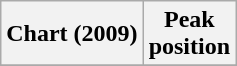<table class="wikitable plainrowheaders">
<tr>
<th>Chart (2009)</th>
<th>Peak<br>position</th>
</tr>
<tr>
</tr>
</table>
